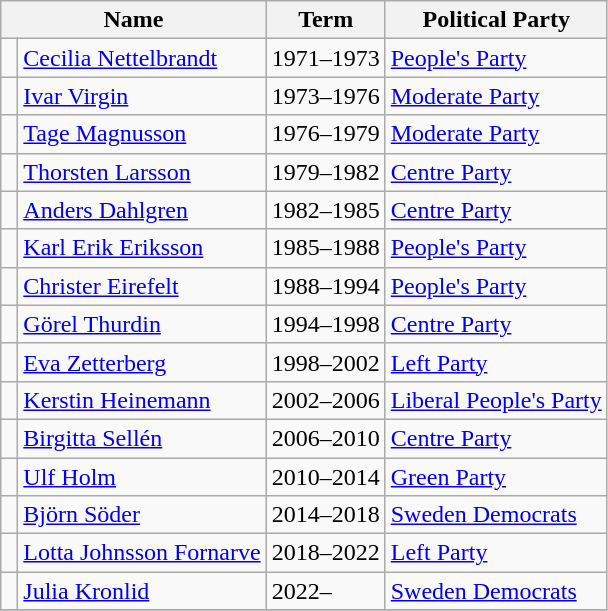<table class="wikitable">
<tr>
<th colspan="2">Name</th>
<th>Term</th>
<th>Political Party</th>
</tr>
<tr>
<td bgcolor=> </td>
<td><a href='#'>Cecilia Nettelbrandt</a></td>
<td>1971–1973</td>
<td><a href='#'>People's Party</a></td>
</tr>
<tr>
<td bgcolor=> </td>
<td><a href='#'>Ivar Virgin</a></td>
<td>1973–1976</td>
<td><a href='#'>Moderate Party</a></td>
</tr>
<tr>
<td bgcolor=> </td>
<td><a href='#'>Tage Magnusson</a></td>
<td>1976–1979</td>
<td><a href='#'>Moderate Party</a></td>
</tr>
<tr>
<td bgcolor=> </td>
<td><a href='#'>Thorsten Larsson</a></td>
<td>1979–1982</td>
<td><a href='#'>Centre Party</a></td>
</tr>
<tr>
<td bgcolor=> </td>
<td><a href='#'>Anders Dahlgren</a></td>
<td>1982–1985</td>
<td><a href='#'>Centre Party</a></td>
</tr>
<tr>
<td bgcolor=> </td>
<td><a href='#'>Karl Erik Eriksson</a></td>
<td>1985–1988</td>
<td><a href='#'>People's Party</a></td>
</tr>
<tr>
<td bgcolor=> </td>
<td><a href='#'>Christer Eirefelt</a></td>
<td>1988–1994</td>
<td><a href='#'>People's Party</a></td>
</tr>
<tr>
<td bgcolor=> </td>
<td><a href='#'>Görel Thurdin</a></td>
<td>1994–1998</td>
<td><a href='#'>Centre Party</a></td>
</tr>
<tr>
<td bgcolor=> </td>
<td><a href='#'>Eva Zetterberg</a></td>
<td>1998–2002</td>
<td><a href='#'>Left Party</a></td>
</tr>
<tr>
<td bgcolor=> </td>
<td><a href='#'>Kerstin Heinemann</a></td>
<td>2002–2006</td>
<td><a href='#'>Liberal People's Party</a></td>
</tr>
<tr>
<td bgcolor=> </td>
<td><a href='#'>Birgitta Sellén</a></td>
<td>2006–2010</td>
<td><a href='#'>Centre Party</a></td>
</tr>
<tr>
<td bgcolor=> </td>
<td><a href='#'>Ulf Holm</a></td>
<td>2010–2014</td>
<td><a href='#'>Green Party</a></td>
</tr>
<tr>
<td bgcolor=> </td>
<td><a href='#'>Björn Söder</a></td>
<td>2014–2018</td>
<td><a href='#'>Sweden Democrats</a></td>
</tr>
<tr>
<td bgcolor=> </td>
<td><a href='#'>Lotta Johnsson Fornarve</a></td>
<td>2018–2022</td>
<td><a href='#'>Left Party</a></td>
</tr>
<tr>
<td bgcolor=> </td>
<td><a href='#'>Julia Kronlid</a></td>
<td>2022–</td>
<td><a href='#'>Sweden Democrats</a></td>
</tr>
<tr>
</tr>
</table>
